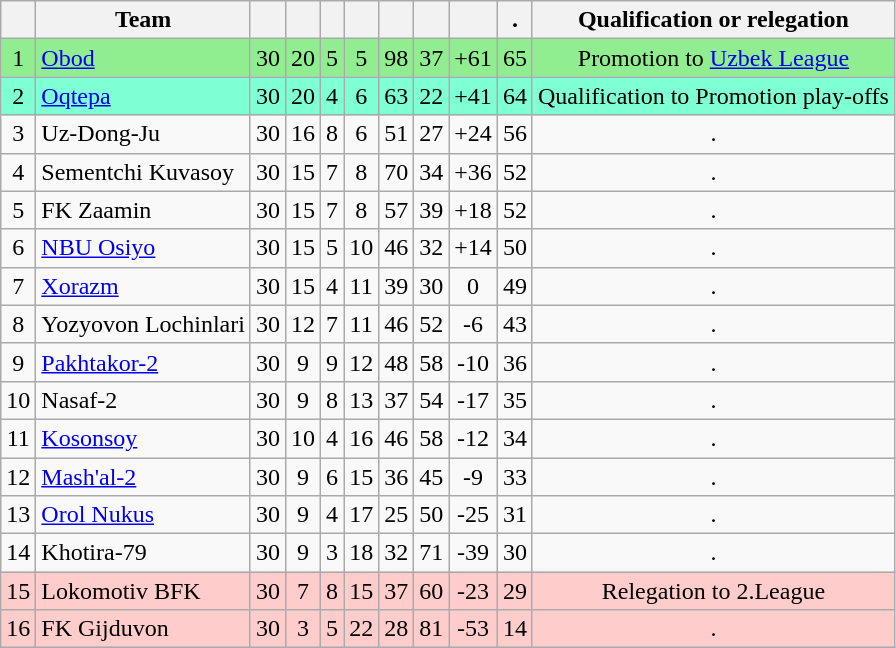<table class="wikitable sortable" style="text-align:center; font-size:100%;">
<tr>
<th></th>
<th>Team</th>
<th></th>
<th></th>
<th></th>
<th></th>
<th></th>
<th></th>
<th></th>
<th>.</th>
<th>Qualification or relegation</th>
</tr>
<tr align="center" bgcolor="#90EE90">
<td>1</td>
<td align="left"><a href='#'>Obod</a></td>
<td>30</td>
<td>20</td>
<td>5</td>
<td>5</td>
<td>98</td>
<td>37</td>
<td>+61</td>
<td>65</td>
<td>Promotion to  <a href='#'>Uzbek League</a></td>
</tr>
<tr align="center" bgcolor="#7FFFD4">
<td>2</td>
<td align="left"><a href='#'>Oqtepa</a></td>
<td>30</td>
<td>20</td>
<td>4</td>
<td>6</td>
<td>63</td>
<td>22</td>
<td>+41</td>
<td>64</td>
<td>Qualification to Promotion play-offs</td>
</tr>
<tr align="center">
<td>3</td>
<td align="left">Uz-Dong-Ju</td>
<td>30</td>
<td>16</td>
<td>8</td>
<td>6</td>
<td>51</td>
<td>27</td>
<td>+24</td>
<td>56</td>
<td>.</td>
</tr>
<tr align="center">
<td>4</td>
<td align="left">Sementchi Kuvasoy</td>
<td>30</td>
<td>15</td>
<td>7</td>
<td>8</td>
<td>70</td>
<td>34</td>
<td>+36</td>
<td>52</td>
<td>.</td>
</tr>
<tr align="center">
<td>5</td>
<td align="left">FK Zaamin</td>
<td>30</td>
<td>15</td>
<td>7</td>
<td>8</td>
<td>57</td>
<td>39</td>
<td>+18</td>
<td>52</td>
<td>.</td>
</tr>
<tr align="center">
<td>6</td>
<td align="left"><a href='#'>NBU Osiyo</a></td>
<td>30</td>
<td>15</td>
<td>5</td>
<td>10</td>
<td>46</td>
<td>32</td>
<td>+14</td>
<td>50</td>
<td>.</td>
</tr>
<tr align="center">
<td>7</td>
<td align="left"><a href='#'>Xorazm</a></td>
<td>30</td>
<td>15</td>
<td>4</td>
<td>11</td>
<td>39</td>
<td>30</td>
<td>0</td>
<td>49</td>
<td>.</td>
</tr>
<tr align="center">
<td>8</td>
<td align="left">Yozyovon Lochinlari</td>
<td>30</td>
<td>12</td>
<td>7</td>
<td>11</td>
<td>46</td>
<td>52</td>
<td>-6</td>
<td>43</td>
<td>.</td>
</tr>
<tr align="center">
<td>9</td>
<td align="left"><a href='#'>Pakhtakor-2</a></td>
<td>30</td>
<td>9</td>
<td>9</td>
<td>12</td>
<td>48</td>
<td>58</td>
<td>-10</td>
<td>36</td>
<td>.</td>
</tr>
<tr align="center">
<td>10</td>
<td align="left">Nasaf-2</td>
<td>30</td>
<td>9</td>
<td>8</td>
<td>13</td>
<td>37</td>
<td>54</td>
<td>-17</td>
<td>35</td>
<td>.</td>
</tr>
<tr align="center">
<td>11</td>
<td align="left"><a href='#'>Kosonsoy</a></td>
<td>30</td>
<td>10</td>
<td>4</td>
<td>16</td>
<td>46</td>
<td>58</td>
<td>-12</td>
<td>34</td>
<td>.</td>
</tr>
<tr align="center">
<td>12</td>
<td align="left"><a href='#'>Mash'al-2</a></td>
<td>30</td>
<td>9</td>
<td>6</td>
<td>15</td>
<td>36</td>
<td>45</td>
<td>-9</td>
<td>33</td>
<td>.</td>
</tr>
<tr align="center">
<td>13</td>
<td align="left"><a href='#'>Orol Nukus</a></td>
<td>30</td>
<td>9</td>
<td>4</td>
<td>17</td>
<td>25</td>
<td>50</td>
<td>-25</td>
<td>31</td>
<td>.</td>
</tr>
<tr align="center">
<td>14</td>
<td align="left">Khotira-79</td>
<td>30</td>
<td>9</td>
<td>3</td>
<td>18</td>
<td>32</td>
<td>71</td>
<td>-39</td>
<td>30</td>
<td>.</td>
</tr>
<tr align="center" bgcolor="#FFCCCC">
<td>15</td>
<td align="left">Lokomotiv BFK</td>
<td>30</td>
<td>7</td>
<td>8</td>
<td>15</td>
<td>37</td>
<td>60</td>
<td>-23</td>
<td>29</td>
<td>Relegation to 2.League</td>
</tr>
<tr align="center" bgcolor="#FFCCCC">
<td>16</td>
<td align="left">FK Gijduvon</td>
<td>30</td>
<td>3</td>
<td>5</td>
<td>22</td>
<td>28</td>
<td>81</td>
<td>-53</td>
<td>14</td>
<td>.</td>
</tr>
</table>
